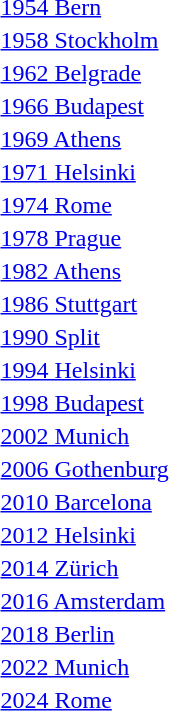<table>
<tr>
<td><a href='#'>1954 Bern</a><br></td>
<td></td>
<td></td>
<td></td>
</tr>
<tr>
<td><a href='#'>1958 Stockholm</a><br></td>
<td></td>
<td></td>
<td></td>
</tr>
<tr>
<td><a href='#'>1962 Belgrade</a><br></td>
<td></td>
<td></td>
<td></td>
</tr>
<tr>
<td><a href='#'>1966 Budapest</a><br></td>
<td></td>
<td></td>
<td></td>
</tr>
<tr>
<td><a href='#'>1969 Athens</a><br></td>
<td></td>
<td></td>
<td></td>
</tr>
<tr>
<td><a href='#'>1971 Helsinki</a><br></td>
<td></td>
<td></td>
<td></td>
</tr>
<tr>
<td><a href='#'>1974 Rome</a><br></td>
<td></td>
<td></td>
<td></td>
</tr>
<tr>
<td><a href='#'>1978 Prague</a><br></td>
<td></td>
<td></td>
<td></td>
</tr>
<tr>
<td><a href='#'>1982 Athens</a><br></td>
<td></td>
<td></td>
<td></td>
</tr>
<tr>
<td><a href='#'>1986 Stuttgart</a><br></td>
<td></td>
<td></td>
<td></td>
</tr>
<tr>
<td><a href='#'>1990 Split</a><br></td>
<td></td>
<td></td>
<td></td>
</tr>
<tr>
<td><a href='#'>1994 Helsinki</a><br></td>
<td></td>
<td></td>
<td></td>
</tr>
<tr>
<td><a href='#'>1998 Budapest</a><br></td>
<td></td>
<td></td>
<td></td>
</tr>
<tr>
<td><a href='#'>2002 Munich</a><br></td>
<td></td>
<td></td>
<td></td>
</tr>
<tr>
<td><a href='#'>2006 Gothenburg</a><br></td>
<td></td>
<td></td>
<td></td>
</tr>
<tr>
<td><a href='#'>2010 Barcelona</a><br></td>
<td></td>
<td></td>
<td></td>
</tr>
<tr>
<td><a href='#'>2012 Helsinki</a><br></td>
<td></td>
<td></td>
<td></td>
</tr>
<tr>
<td><a href='#'>2014 Zürich</a><br></td>
<td></td>
<td></td>
<td></td>
</tr>
<tr>
<td><a href='#'>2016 Amsterdam</a><br></td>
<td></td>
<td></td>
<td></td>
</tr>
<tr>
<td><a href='#'>2018 Berlin</a><br></td>
<td></td>
<td></td>
<td></td>
</tr>
<tr>
<td><a href='#'>2022 Munich</a><br></td>
<td></td>
<td></td>
<td></td>
</tr>
<tr>
<td><a href='#'>2024 Rome</a><br></td>
<td></td>
<td></td>
<td></td>
</tr>
</table>
